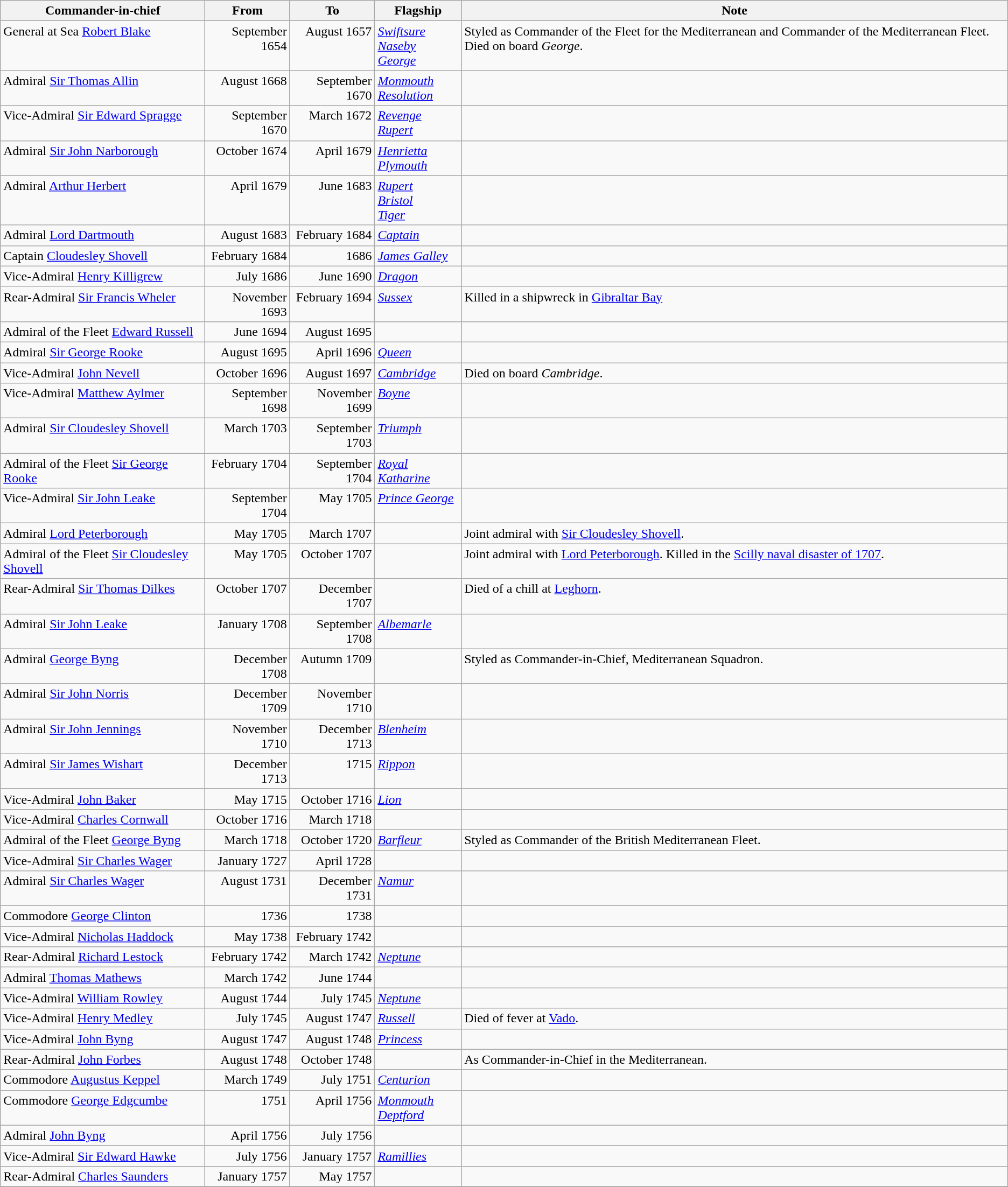<table class="wikitable">
<tr valign = top>
<th>Commander-in-chief</th>
<th>From</th>
<th>To</th>
<th>Flagship</th>
<th>Note</th>
</tr>
<tr valign = top>
<td>General at Sea <a href='#'>Robert Blake</a></td>
<td align = right>September 1654</td>
<td align = right>August 1657</td>
<td><a href='#'><em>Swiftsure</em></a><br><a href='#'><em>Naseby</em></a><br><a href='#'><em>George</em></a></td>
<td>Styled as Commander of the Fleet for the Mediterranean and Commander of the Mediterranean Fleet. Died on board <em>George</em>.</td>
</tr>
<tr valign = top>
<td>Admiral <a href='#'>Sir Thomas Allin</a></td>
<td align = right>August 1668</td>
<td align = right>September 1670</td>
<td><a href='#'><em>Monmouth</em></a><br><a href='#'><em>Resolution</em></a></td>
<td></td>
</tr>
<tr valign = top>
<td>Vice-Admiral <a href='#'>Sir Edward Spragge</a></td>
<td align = right>September 1670</td>
<td align = right>March 1672</td>
<td><a href='#'><em>Revenge</em></a><br><a href='#'><em>Rupert</em></a></td>
<td></td>
</tr>
<tr valign = top>
<td>Admiral <a href='#'>Sir John Narborough</a></td>
<td align = right>October 1674</td>
<td align = right>April 1679</td>
<td><a href='#'><em>Henrietta</em></a><br><a href='#'><em>Plymouth</em></a></td>
<td></td>
</tr>
<tr valign = top>
<td>Admiral <a href='#'>Arthur Herbert</a></td>
<td align = right>April 1679</td>
<td align = right>June 1683</td>
<td><a href='#'><em>Rupert</em></a><br><a href='#'><em>Bristol</em></a><br><a href='#'><em>Tiger</em></a></td>
<td></td>
</tr>
<tr valign = top>
<td>Admiral <a href='#'>Lord Dartmouth</a></td>
<td align = right>August 1683</td>
<td align = right>February 1684</td>
<td><a href='#'><em>Captain</em></a></td>
<td></td>
</tr>
<tr valign = top>
<td>Captain <a href='#'>Cloudesley Shovell</a></td>
<td align = right>February 1684</td>
<td align = right>1686</td>
<td><a href='#'><em>James Galley</em></a></td>
<td></td>
</tr>
<tr valign = top>
<td>Vice-Admiral <a href='#'>Henry Killigrew</a></td>
<td align = right>July 1686</td>
<td align = right>June 1690</td>
<td><a href='#'><em>Dragon</em></a></td>
<td></td>
</tr>
<tr valign = top>
<td>Rear-Admiral <a href='#'>Sir Francis Wheler</a></td>
<td align = right>November 1693</td>
<td align = right>February 1694</td>
<td><a href='#'><em>Sussex</em></a></td>
<td>Killed in a shipwreck in <a href='#'>Gibraltar Bay</a></td>
</tr>
<tr valign = top>
<td>Admiral of the Fleet <a href='#'>Edward Russell</a></td>
<td align = right>June 1694</td>
<td align = right>August 1695</td>
<td></td>
<td></td>
</tr>
<tr valign = top>
<td>Admiral <a href='#'>Sir George Rooke</a></td>
<td align = right>August 1695</td>
<td align = right>April 1696</td>
<td><a href='#'><em>Queen</em></a></td>
<td></td>
</tr>
<tr valign = top>
<td>Vice-Admiral <a href='#'>John Nevell</a></td>
<td align = right>October 1696</td>
<td align = right>August 1697</td>
<td><a href='#'><em>Cambridge</em></a></td>
<td>Died on board <em>Cambridge</em>.</td>
</tr>
<tr valign = top>
<td>Vice-Admiral <a href='#'>Matthew Aylmer</a></td>
<td align = right>September 1698</td>
<td align = right>November 1699</td>
<td><a href='#'><em>Boyne</em></a></td>
<td></td>
</tr>
<tr valign = top>
<td>Admiral <a href='#'>Sir Cloudesley Shovell</a></td>
<td align = right>March 1703</td>
<td align = right>September 1703</td>
<td><a href='#'><em>Triumph</em></a></td>
<td></td>
</tr>
<tr valign = top>
<td>Admiral of the Fleet <a href='#'>Sir George Rooke</a></td>
<td align = right>February 1704</td>
<td align = right>September 1704</td>
<td><a href='#'><em>Royal Katharine</em></a></td>
<td></td>
</tr>
<tr valign = top>
<td>Vice-Admiral <a href='#'>Sir John Leake</a></td>
<td align = right>September 1704</td>
<td align = right>May 1705</td>
<td><a href='#'><em>Prince George</em></a></td>
<td></td>
</tr>
<tr valign = top>
<td>Admiral <a href='#'>Lord Peterborough</a></td>
<td align = right>May 1705</td>
<td align = right>March 1707</td>
<td></td>
<td>Joint admiral with <a href='#'>Sir Cloudesley Shovell</a>.</td>
</tr>
<tr valign = top>
<td>Admiral of the Fleet <a href='#'>Sir Cloudesley Shovell</a></td>
<td align = right>May 1705</td>
<td align = right>October 1707</td>
<td></td>
<td>Joint admiral with <a href='#'>Lord Peterborough</a>. Killed in the <a href='#'>Scilly naval disaster of 1707</a>.</td>
</tr>
<tr valign = top>
<td>Rear-Admiral <a href='#'>Sir Thomas Dilkes</a></td>
<td align = right>October 1707</td>
<td align = right>December 1707</td>
<td></td>
<td>Died of a chill at <a href='#'>Leghorn</a>.</td>
</tr>
<tr valign = top>
<td>Admiral <a href='#'>Sir John Leake</a></td>
<td align = right>January 1708</td>
<td align = right>September 1708</td>
<td><a href='#'><em>Albemarle</em></a></td>
<td></td>
</tr>
<tr valign = top>
<td>Admiral <a href='#'>George Byng</a></td>
<td align = right>December 1708</td>
<td align = right>Autumn 1709</td>
<td></td>
<td>Styled as Commander-in-Chief, Mediterranean Squadron.</td>
</tr>
<tr valign = top>
<td>Admiral <a href='#'>Sir John Norris</a></td>
<td align = right>December 1709</td>
<td align = right>November 1710</td>
<td></td>
<td></td>
</tr>
<tr valign = top>
<td>Admiral <a href='#'>Sir John Jennings</a></td>
<td align = right>November 1710</td>
<td align = right>December 1713</td>
<td><a href='#'><em>Blenheim</em></a></td>
<td></td>
</tr>
<tr valign = top>
<td>Admiral <a href='#'>Sir James Wishart</a></td>
<td align = right>December 1713</td>
<td align = right>1715</td>
<td><a href='#'><em>Rippon</em></a></td>
<td></td>
</tr>
<tr valign = top>
<td>Vice-Admiral <a href='#'>John Baker</a></td>
<td align = right>May 1715</td>
<td align = right>October 1716</td>
<td><a href='#'><em>Lion</em></a></td>
<td></td>
</tr>
<tr valign = top>
<td>Vice-Admiral <a href='#'>Charles Cornwall</a></td>
<td align = right>October 1716</td>
<td align = right>March 1718</td>
<td></td>
<td></td>
</tr>
<tr valign = top>
<td>Admiral of the Fleet <a href='#'>George Byng</a></td>
<td align = right>March 1718</td>
<td align = right>October 1720</td>
<td><a href='#'><em>Barfleur</em></a></td>
<td>Styled as Commander of the British Mediterranean Fleet.</td>
</tr>
<tr valign = top>
<td>Vice-Admiral <a href='#'>Sir Charles Wager</a></td>
<td align = right>January 1727</td>
<td align = right>April 1728</td>
<td></td>
<td></td>
</tr>
<tr valign = top>
<td>Admiral <a href='#'>Sir Charles Wager</a></td>
<td align = right>August 1731</td>
<td align = right>December 1731</td>
<td><a href='#'><em>Namur</em></a></td>
<td></td>
</tr>
<tr valign = top>
<td>Commodore <a href='#'>George Clinton</a></td>
<td align = right>1736</td>
<td align = right>1738</td>
<td></td>
<td></td>
</tr>
<tr valign = top>
<td>Vice-Admiral <a href='#'>Nicholas Haddock</a></td>
<td align = right>May 1738</td>
<td align = right>February 1742</td>
<td></td>
<td></td>
</tr>
<tr valign = top>
<td>Rear-Admiral <a href='#'>Richard Lestock</a></td>
<td align = right>February 1742</td>
<td align = right>March 1742</td>
<td><a href='#'><em>Neptune</em></a></td>
<td></td>
</tr>
<tr valign = top>
<td>Admiral <a href='#'>Thomas Mathews</a></td>
<td align = right>March 1742</td>
<td align = right>June 1744</td>
<td></td>
<td></td>
</tr>
<tr valign = top>
<td>Vice-Admiral <a href='#'>William Rowley</a></td>
<td align = right>August 1744</td>
<td align = right>July 1745</td>
<td><a href='#'><em>Neptune</em></a></td>
<td></td>
</tr>
<tr valign = top>
<td>Vice-Admiral <a href='#'>Henry Medley</a></td>
<td align = right>July 1745</td>
<td align = right>August 1747</td>
<td><a href='#'><em>Russell</em></a></td>
<td>Died of fever at <a href='#'>Vado</a>.</td>
</tr>
<tr valign = top>
<td>Vice-Admiral <a href='#'>John Byng</a></td>
<td align = right>August 1747</td>
<td align = right>August 1748</td>
<td><a href='#'><em>Princess</em></a></td>
<td></td>
</tr>
<tr valign = top>
<td>Rear-Admiral <a href='#'>John Forbes</a></td>
<td align = right>August 1748</td>
<td align = right>October 1748</td>
<td></td>
<td>As Commander-in-Chief in the Mediterranean.</td>
</tr>
<tr valign = top>
<td>Commodore <a href='#'>Augustus Keppel</a></td>
<td align = right>March 1749</td>
<td align = right>July 1751</td>
<td><a href='#'><em>Centurion</em></a></td>
<td></td>
</tr>
<tr valign = top>
<td>Commodore <a href='#'>George Edgcumbe</a></td>
<td align = right>1751</td>
<td align = right>April 1756</td>
<td><a href='#'><em>Monmouth</em></a><br><a href='#'><em>Deptford</em></a></td>
<td></td>
</tr>
<tr valign = top>
<td>Admiral <a href='#'>John Byng</a></td>
<td align = right>April 1756</td>
<td align = right>July 1756</td>
<td></td>
<td></td>
</tr>
<tr valign = top>
<td>Vice-Admiral <a href='#'>Sir Edward Hawke</a></td>
<td align = right>July 1756</td>
<td align = right>January 1757</td>
<td><a href='#'><em>Ramillies</em></a></td>
<td></td>
</tr>
<tr valign = top>
<td>Rear-Admiral <a href='#'>Charles Saunders</a></td>
<td align = right>January 1757</td>
<td align = right>May 1757</td>
<td></td>
<td></td>
</tr>
<tr>
</tr>
</table>
